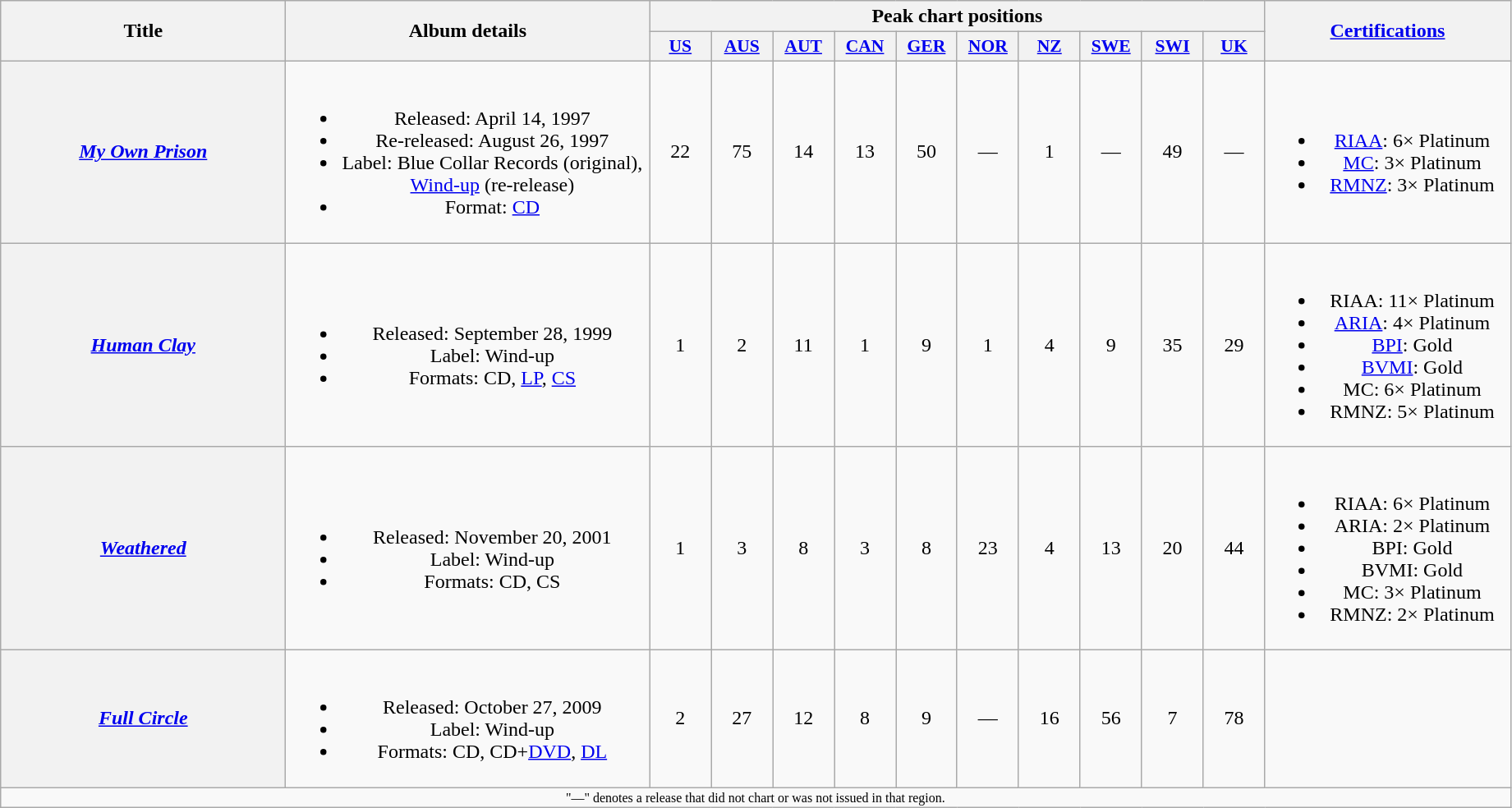<table class="wikitable plainrowheaders" style="text-align:center;">
<tr>
<th scope="col" rowspan="2" style="width:14em;">Title</th>
<th scope="col" rowspan="2" style="width:18em;">Album details</th>
<th scope="col" colspan="10">Peak chart positions</th>
<th scope="col" rowspan="2" style="width:12em;"><a href='#'>Certifications</a></th>
</tr>
<tr>
<th scope="col" style="width:3em;font-size:90%;"><a href='#'>US</a><br></th>
<th scope="col" style="width:3em;font-size:90%;"><a href='#'>AUS</a><br></th>
<th scope="col" style="width:3em;font-size:90%;"><a href='#'>AUT</a><br></th>
<th scope="col" style="width:3em;font-size:90%;"><a href='#'>CAN</a><br></th>
<th scope="col" style="width:3em;font-size:90%;"><a href='#'>GER</a><br></th>
<th scope="col" style="width:3em;font-size:90%;"><a href='#'>NOR</a><br></th>
<th scope="col" style="width:3em;font-size:90%;"><a href='#'>NZ</a><br></th>
<th scope="col" style="width:3em;font-size:90%;"><a href='#'>SWE</a><br></th>
<th scope="col" style="width:3em;font-size:90%;"><a href='#'>SWI</a><br></th>
<th scope="col" style="width:3em;font-size:90%;"><a href='#'>UK</a><br></th>
</tr>
<tr>
<th scope="row"><em><a href='#'>My Own Prison</a></em></th>
<td><br><ul><li>Released: April 14, 1997</li><li>Re-released: August 26, 1997</li><li>Label: Blue Collar Records (original), <a href='#'>Wind-up</a> (re-release)</li><li>Format: <a href='#'>CD</a></li></ul></td>
<td>22</td>
<td>75</td>
<td>14</td>
<td>13</td>
<td>50</td>
<td>—</td>
<td>1</td>
<td>—</td>
<td>49</td>
<td>—</td>
<td><br><ul><li><a href='#'>RIAA</a>: 6× Platinum</li><li><a href='#'>MC</a>: 3× Platinum</li><li><a href='#'>RMNZ</a>: 3× Platinum</li></ul></td>
</tr>
<tr>
<th scope="row"><em><a href='#'>Human Clay</a></em></th>
<td><br><ul><li>Released: September 28, 1999</li><li>Label: Wind-up</li><li>Formats: CD, <a href='#'>LP</a>, <a href='#'>CS</a></li></ul></td>
<td>1</td>
<td>2</td>
<td>11</td>
<td>1</td>
<td>9</td>
<td>1</td>
<td>4</td>
<td>9</td>
<td>35</td>
<td>29</td>
<td><br><ul><li>RIAA: 11× Platinum</li><li><a href='#'>ARIA</a>: 4× Platinum</li><li><a href='#'>BPI</a>: Gold</li><li><a href='#'>BVMI</a>: Gold</li><li>MC: 6× Platinum</li><li>RMNZ: 5× Platinum</li></ul></td>
</tr>
<tr>
<th scope="row"><em><a href='#'>Weathered</a></em></th>
<td><br><ul><li>Released: November 20, 2001</li><li>Label: Wind-up</li><li>Formats: CD, CS</li></ul></td>
<td>1</td>
<td>3</td>
<td>8</td>
<td>3</td>
<td>8</td>
<td>23</td>
<td>4</td>
<td>13</td>
<td>20</td>
<td>44</td>
<td><br><ul><li>RIAA: 6× Platinum</li><li>ARIA: 2× Platinum</li><li>BPI: Gold</li><li>BVMI: Gold</li><li>MC: 3× Platinum</li><li>RMNZ: 2× Platinum</li></ul></td>
</tr>
<tr>
<th scope="row"><em><a href='#'>Full Circle</a></em></th>
<td><br><ul><li>Released: October 27, 2009</li><li>Label: Wind-up</li><li>Formats: CD, CD+<a href='#'>DVD</a>, <a href='#'>DL</a></li></ul></td>
<td>2</td>
<td>27</td>
<td>12</td>
<td>8</td>
<td>9</td>
<td>—</td>
<td>16</td>
<td>56</td>
<td>7</td>
<td>78</td>
<td></td>
</tr>
<tr>
<td align="center" colspan="13" style="font-size: 8pt">"—" denotes a release that did not chart or was not issued in that region.</td>
</tr>
</table>
